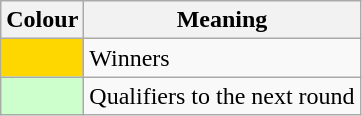<table class="wikitable">
<tr>
<th>Colour</th>
<th>Meaning</th>
</tr>
<tr>
<td style="background:gold"></td>
<td>Winners</td>
</tr>
<tr>
<td style="background:#cfc;"></td>
<td>Qualifiers to the next round</td>
</tr>
</table>
